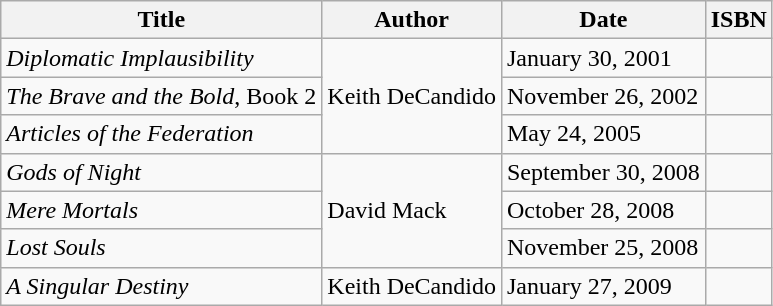<table class="wikitable">
<tr>
<th>Title</th>
<th>Author</th>
<th>Date</th>
<th>ISBN</th>
</tr>
<tr>
<td><em>Diplomatic Implausibility</em></td>
<td rowspan="3">Keith DeCandido</td>
<td>January 30, 2001</td>
<td></td>
</tr>
<tr>
<td><em>The Brave and the Bold</em>, Book 2</td>
<td>November 26, 2002</td>
<td></td>
</tr>
<tr>
<td><em>Articles of the Federation</em></td>
<td>May 24, 2005</td>
<td></td>
</tr>
<tr>
<td><em>Gods of Night</em></td>
<td rowspan="3">David Mack</td>
<td>September 30, 2008</td>
<td></td>
</tr>
<tr>
<td><em>Mere Mortals</em></td>
<td>October 28, 2008</td>
<td></td>
</tr>
<tr>
<td><em>Lost Souls</em></td>
<td>November 25, 2008</td>
<td></td>
</tr>
<tr>
<td><em>A Singular Destiny</em></td>
<td>Keith DeCandido</td>
<td>January 27, 2009</td>
<td></td>
</tr>
</table>
